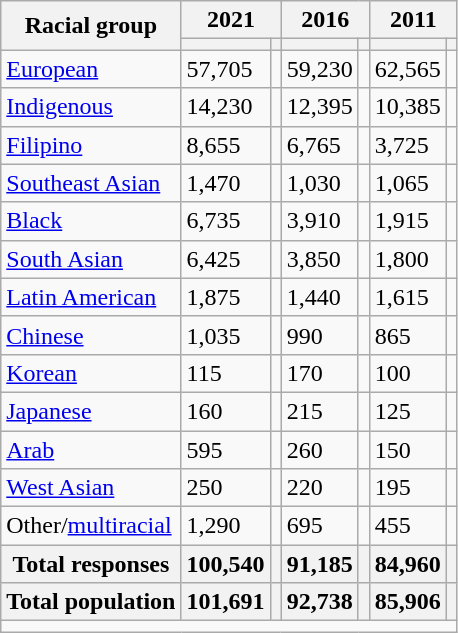<table class="wikitable collapsible sortable">
<tr>
<th rowspan="2">Racial group</th>
<th colspan="2">2021</th>
<th colspan="2">2016</th>
<th colspan="2">2011</th>
</tr>
<tr>
<th><a href='#'></a></th>
<th></th>
<th></th>
<th></th>
<th></th>
<th></th>
</tr>
<tr>
<td><a href='#'>European</a></td>
<td>57,705</td>
<td></td>
<td>59,230</td>
<td></td>
<td>62,565</td>
<td></td>
</tr>
<tr>
<td><a href='#'>Indigenous</a></td>
<td>14,230</td>
<td></td>
<td>12,395</td>
<td></td>
<td>10,385</td>
<td></td>
</tr>
<tr>
<td><a href='#'>Filipino</a></td>
<td>8,655</td>
<td></td>
<td>6,765</td>
<td></td>
<td>3,725</td>
<td></td>
</tr>
<tr>
<td><a href='#'>Southeast Asian</a></td>
<td>1,470</td>
<td></td>
<td>1,030</td>
<td></td>
<td>1,065</td>
<td></td>
</tr>
<tr>
<td><a href='#'>Black</a></td>
<td>6,735</td>
<td></td>
<td>3,910</td>
<td></td>
<td>1,915</td>
<td></td>
</tr>
<tr>
<td><a href='#'>South Asian</a></td>
<td>6,425</td>
<td></td>
<td>3,850</td>
<td></td>
<td>1,800</td>
<td></td>
</tr>
<tr>
<td><a href='#'>Latin American</a></td>
<td>1,875</td>
<td></td>
<td>1,440</td>
<td></td>
<td>1,615</td>
<td></td>
</tr>
<tr>
<td><a href='#'>Chinese</a></td>
<td>1,035</td>
<td></td>
<td>990</td>
<td></td>
<td>865</td>
<td></td>
</tr>
<tr>
<td><a href='#'>Korean</a></td>
<td>115</td>
<td></td>
<td>170</td>
<td></td>
<td>100</td>
<td></td>
</tr>
<tr>
<td><a href='#'>Japanese</a></td>
<td>160</td>
<td></td>
<td>215</td>
<td></td>
<td>125</td>
<td></td>
</tr>
<tr>
<td><a href='#'>Arab</a></td>
<td>595</td>
<td></td>
<td>260</td>
<td></td>
<td>150</td>
<td></td>
</tr>
<tr>
<td><a href='#'>West Asian</a></td>
<td>250</td>
<td></td>
<td>220</td>
<td></td>
<td>195</td>
<td></td>
</tr>
<tr>
<td>Other/<a href='#'>multiracial</a></td>
<td>1,290</td>
<td></td>
<td>695</td>
<td></td>
<td>455</td>
<td></td>
</tr>
<tr>
<th>Total responses</th>
<th>100,540</th>
<th></th>
<th>91,185</th>
<th></th>
<th>84,960</th>
<th></th>
</tr>
<tr class="sortbottom">
<th>Total population</th>
<th>101,691</th>
<th></th>
<th>92,738</th>
<th></th>
<th>85,906</th>
<th></th>
</tr>
<tr class="sortbottom">
<td colspan="15"></td>
</tr>
</table>
